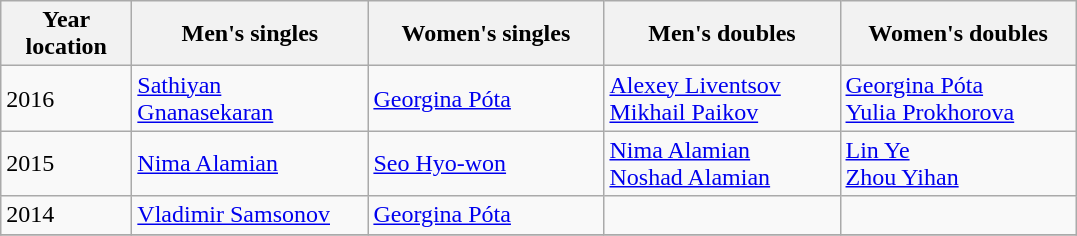<table class="wikitable">
<tr>
<th width="80">Year <br> location</th>
<th style="width:150px;">Men's singles</th>
<th style="width:150px;">Women's singles</th>
<th style="width:150px;">Men's doubles</th>
<th style="width:150px;">Women's doubles</th>
</tr>
<tr>
<td>2016<br></td>
<td> <a href='#'>Sathiyan Gnanasekaran</a></td>
<td> <a href='#'>Georgina Póta</a></td>
<td> <a href='#'>Alexey Liventsov</a><br> <a href='#'>Mikhail Paikov</a></td>
<td> <a href='#'>Georgina Póta</a><br> <a href='#'>Yulia Prokhorova</a></td>
</tr>
<tr>
<td>2015<br></td>
<td> <a href='#'>Nima Alamian</a></td>
<td> <a href='#'>Seo Hyo-won</a></td>
<td> <a href='#'>Nima Alamian</a><br> <a href='#'>Noshad Alamian</a></td>
<td> <a href='#'>Lin Ye</a><br> <a href='#'>Zhou Yihan</a></td>
</tr>
<tr>
<td>2014<br></td>
<td> <a href='#'>Vladimir Samsonov</a></td>
<td> <a href='#'>Georgina Póta</a></td>
<td></td>
<td></td>
</tr>
<tr>
</tr>
</table>
